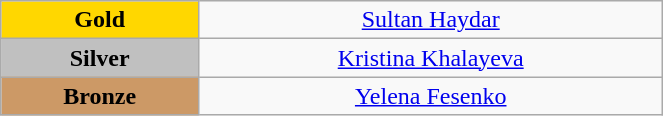<table class="wikitable" style="text-align:center; " width="35%">
<tr>
<td bgcolor="gold"><strong>Gold</strong></td>
<td><a href='#'>Sultan Haydar</a><br>  <small><em></em></small></td>
</tr>
<tr>
<td bgcolor="silver"><strong>Silver</strong></td>
<td><a href='#'>Kristina Khalayeva</a><br>  <small><em></em></small></td>
</tr>
<tr>
<td bgcolor="CC9966"><strong>Bronze</strong></td>
<td><a href='#'>Yelena Fesenko</a><br>  <small><em></em></small></td>
</tr>
</table>
